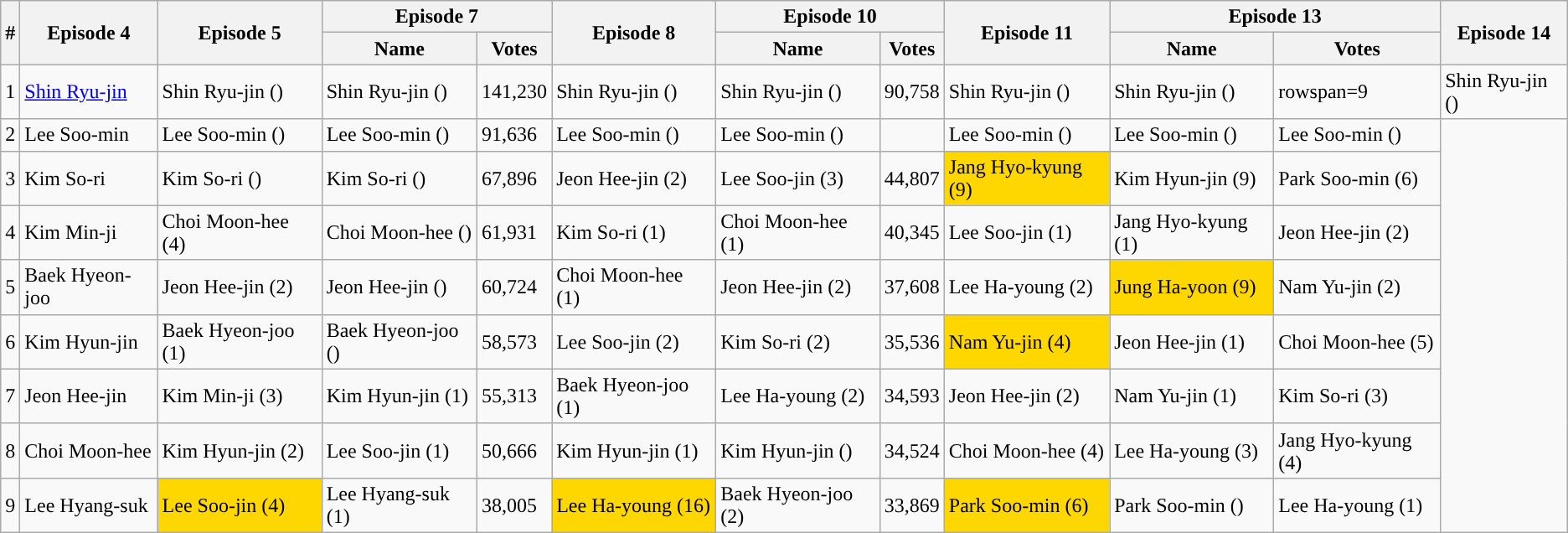<table class="wikitable">
<tr>
<th rowspan="2">#</th>
<th rowspan="2">Episode 4</th>
<th rowspan="2">Episode 5</th>
<th colspan="2">Episode 7</th>
<th rowspan="2">Episode 8</th>
<th colspan="2">Episode 10</th>
<th rowspan="2">Episode 11</th>
<th colspan="2">Episode 13</th>
<th rowspan="2">Episode 14</th>
</tr>
<tr>
<th>Name</th>
<th>Votes</th>
<th>Name</th>
<th>Votes</th>
<th>Name</th>
<th>Votes</th>
</tr>
<tr>
<td>1</td>
<td><a href='#'>Shin Ryu-jin</a></td>
<td>Shin Ryu-jin ()</td>
<td>Shin Ryu-jin ()</td>
<td>141,230</td>
<td>Shin Ryu-jin ()</td>
<td>Shin Ryu-jin ()</td>
<td>90,758</td>
<td>Shin Ryu-jin ()</td>
<td>Shin Ryu-jin ()</td>
<td>rowspan=9 </td>
<td>Shin Ryu-jin ()</td>
</tr>
<tr>
<td>2</td>
<td>Lee Soo-min</td>
<td>Lee Soo-min ()</td>
<td>Lee Soo-min ()</td>
<td>91,636</td>
<td>Lee Soo-min ()</td>
<td>Lee Soo-min ()</td>
<td></td>
<td>Lee Soo-min ()</td>
<td>Lee Soo-min ()</td>
<td>Lee Soo-min ()</td>
</tr>
<tr>
<td>3</td>
<td>Kim So-ri</td>
<td>Kim So-ri ()</td>
<td>Kim So-ri ()</td>
<td>67,896</td>
<td>Jeon Hee-jin (2)</td>
<td>Lee Soo-jin (3)</td>
<td>44,807</td>
<td style="background:gold">Jang Hyo-kyung (9)</td>
<td>Kim Hyun-jin (9)</td>
<td>Park Soo-min (6)</td>
</tr>
<tr>
<td>4</td>
<td>Kim Min-ji</td>
<td>Choi Moon-hee (4)</td>
<td>Choi Moon-hee ()</td>
<td>61,931</td>
<td>Kim So-ri (1)</td>
<td>Choi Moon-hee (1)</td>
<td>40,345</td>
<td>Lee Soo-jin (1)</td>
<td>Jang Hyo-kyung (1)</td>
<td>Jeon Hee-jin (2)</td>
</tr>
<tr>
<td>5</td>
<td>Baek Hyeon-joo</td>
<td>Jeon Hee-jin (2)</td>
<td>Jeon Hee-jin ()</td>
<td>60,724</td>
<td>Choi Moon-hee (1)</td>
<td>Jeon Hee-jin (2)</td>
<td>37,608</td>
<td>Lee Ha-young (2)</td>
<td style="background:gold">Jung Ha-yoon (9)</td>
<td>Nam Yu-jin (2)</td>
</tr>
<tr>
<td>6</td>
<td>Kim Hyun-jin</td>
<td>Baek Hyeon-joo (1)</td>
<td>Baek Hyeon-joo ()</td>
<td>58,573</td>
<td>Lee Soo-jin (2)</td>
<td>Kim So-ri (2)</td>
<td>35,536</td>
<td style="background:gold">Nam Yu-jin (4)</td>
<td>Jeon Hee-jin (1)</td>
<td>Choi Moon-hee (5)</td>
</tr>
<tr>
<td>7</td>
<td>Jeon Hee-jin</td>
<td>Kim Min-ji (3)</td>
<td>Kim Hyun-jin (1)</td>
<td>55,313</td>
<td>Baek Hyeon-joo (1)</td>
<td>Lee Ha-young (2)</td>
<td>34,593</td>
<td>Jeon Hee-jin (2)</td>
<td>Nam Yu-jin (1)</td>
<td>Kim So-ri (3)</td>
</tr>
<tr>
<td>8</td>
<td>Choi Moon-hee</td>
<td>Kim Hyun-jin (2)</td>
<td>Lee Soo-jin (1)</td>
<td>50,666</td>
<td>Kim Hyun-jin (1)</td>
<td>Kim Hyun-jin ()</td>
<td>34,524</td>
<td>Choi Moon-hee (4)</td>
<td>Lee Ha-young (3)</td>
<td>Jang Hyo-kyung (4)</td>
</tr>
<tr>
<td>9</td>
<td>Lee Hyang-suk</td>
<td style="background:gold">Lee Soo-jin (4)</td>
<td>Lee Hyang-suk (1)</td>
<td>38,005</td>
<td style="background:gold">Lee Ha-young (16)</td>
<td>Baek Hyeon-joo (2)</td>
<td>33,869</td>
<td style="background:gold">Park Soo-min (6)</td>
<td>Park Soo-min ()</td>
<td>Lee Ha-young (1)</td>
</tr>
</table>
